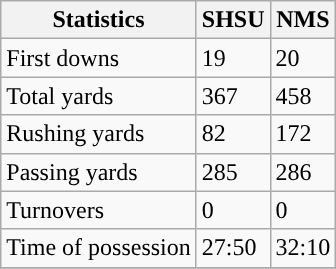<table class="wikitable" style="float: left;">
<tr>
<th>Statistics</th>
<th>SHSU</th>
<th>NMS</th>
</tr>
<tr>
<td>First downs</td>
<td>19</td>
<td>20</td>
</tr>
<tr>
<td>Total yards</td>
<td>367</td>
<td>458</td>
</tr>
<tr>
<td>Rushing yards</td>
<td>82</td>
<td>172</td>
</tr>
<tr>
<td>Passing yards</td>
<td>285</td>
<td>286</td>
</tr>
<tr>
<td>Turnovers</td>
<td>0</td>
<td>0</td>
</tr>
<tr>
<td>Time of possession</td>
<td>27:50</td>
<td>32:10</td>
</tr>
<tr>
</tr>
</table>
